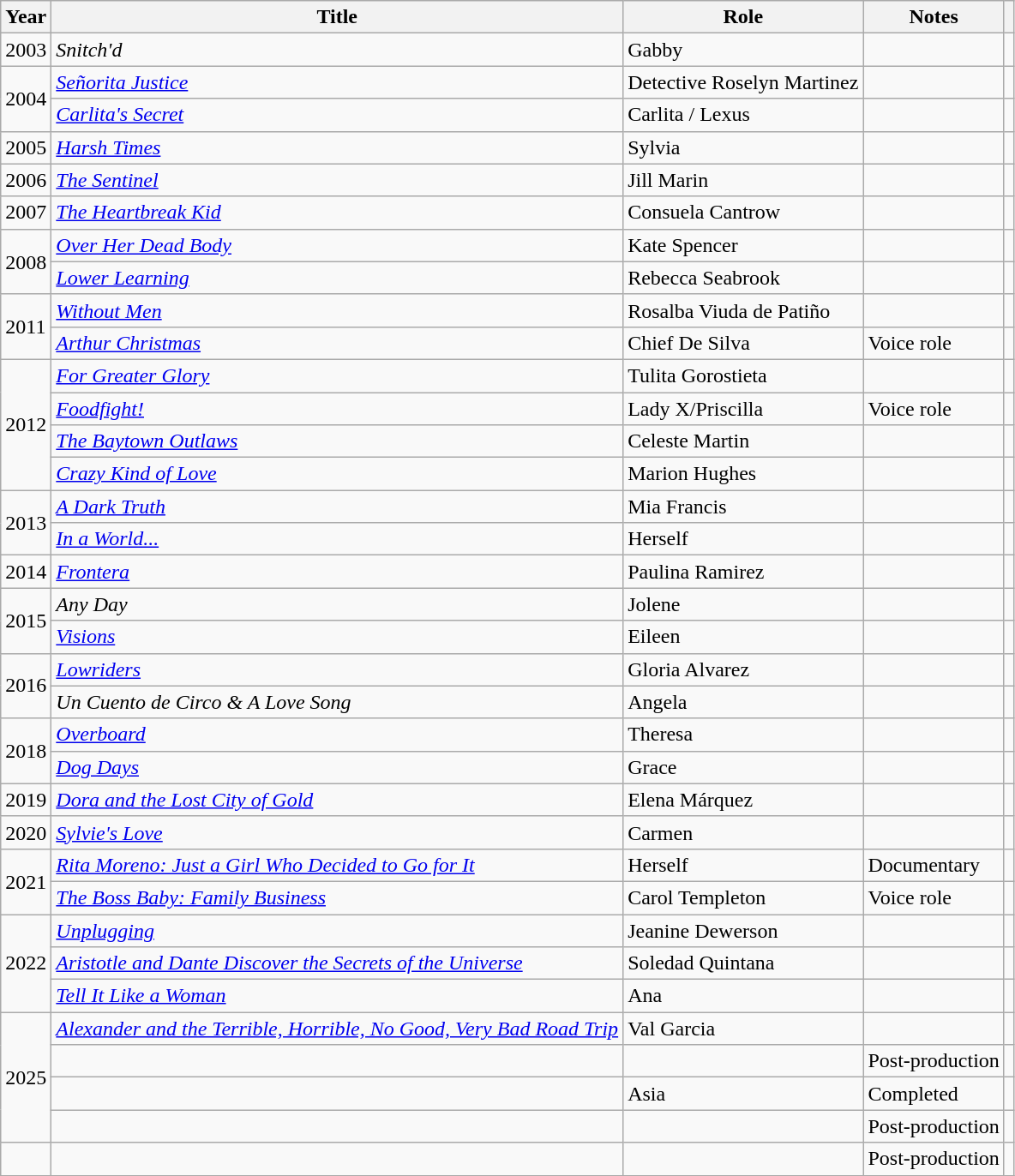<table class="wikitable sortable">
<tr>
<th>Year</th>
<th>Title</th>
<th>Role</th>
<th class="unsortable">Notes</th>
<th class="unsortable"></th>
</tr>
<tr>
<td>2003</td>
<td><em>Snitch'd</em></td>
<td>Gabby</td>
<td></td>
<td></td>
</tr>
<tr>
<td rowspan="2">2004</td>
<td><em><a href='#'>Señorita Justice</a></em></td>
<td>Detective Roselyn Martinez</td>
<td></td>
<td></td>
</tr>
<tr>
<td><em><a href='#'>Carlita's Secret</a></em></td>
<td>Carlita / Lexus</td>
<td></td>
<td></td>
</tr>
<tr>
<td>2005</td>
<td><em><a href='#'>Harsh Times</a></em></td>
<td>Sylvia</td>
<td></td>
<td></td>
</tr>
<tr>
<td>2006</td>
<td><em><a href='#'>The Sentinel</a></em></td>
<td>Jill Marin</td>
<td></td>
<td></td>
</tr>
<tr>
<td>2007</td>
<td><em><a href='#'>The Heartbreak Kid</a></em></td>
<td>Consuela Cantrow</td>
<td></td>
<td></td>
</tr>
<tr>
<td rowspan="2">2008</td>
<td><em><a href='#'>Over Her Dead Body</a></em></td>
<td>Kate Spencer</td>
<td></td>
<td></td>
</tr>
<tr>
<td><em><a href='#'>Lower Learning</a></em></td>
<td>Rebecca Seabrook</td>
<td></td>
<td></td>
</tr>
<tr>
<td rowspan="2">2011</td>
<td><em><a href='#'>Without Men</a></em></td>
<td>Rosalba Viuda de Patiño</td>
<td></td>
<td></td>
</tr>
<tr>
<td><em><a href='#'>Arthur Christmas</a></em></td>
<td>Chief De Silva</td>
<td>Voice role</td>
<td></td>
</tr>
<tr>
<td rowspan="4">2012</td>
<td><em><a href='#'>For Greater Glory</a></em></td>
<td>Tulita Gorostieta</td>
<td></td>
<td></td>
</tr>
<tr>
<td><em><a href='#'>Foodfight!</a></em></td>
<td>Lady X/Priscilla</td>
<td>Voice role</td>
<td></td>
</tr>
<tr>
<td><em><a href='#'>The Baytown Outlaws</a></em></td>
<td>Celeste Martin</td>
<td></td>
<td></td>
</tr>
<tr>
<td><em><a href='#'>Crazy Kind of Love</a></em></td>
<td>Marion Hughes</td>
<td></td>
<td></td>
</tr>
<tr>
<td rowspan="2">2013</td>
<td><em><a href='#'>A Dark Truth</a></em></td>
<td>Mia Francis</td>
<td></td>
<td></td>
</tr>
<tr>
<td><em><a href='#'>In a World...</a></em></td>
<td>Herself</td>
<td></td>
<td></td>
</tr>
<tr>
<td>2014</td>
<td><em><a href='#'>Frontera</a></em></td>
<td>Paulina Ramirez</td>
<td></td>
<td></td>
</tr>
<tr>
<td rowspan="2">2015</td>
<td><em>Any Day</em></td>
<td>Jolene</td>
<td></td>
<td></td>
</tr>
<tr>
<td><em><a href='#'>Visions</a></em></td>
<td>Eileen</td>
<td></td>
<td></td>
</tr>
<tr>
<td rowspan="2">2016</td>
<td><em><a href='#'>Lowriders</a></em></td>
<td>Gloria Alvarez</td>
<td></td>
<td></td>
</tr>
<tr>
<td><em>Un Cuento de Circo & A Love Song</em></td>
<td>Angela</td>
<td></td>
<td></td>
</tr>
<tr>
<td rowspan="2">2018</td>
<td><em><a href='#'>Overboard</a></em></td>
<td>Theresa</td>
<td></td>
<td></td>
</tr>
<tr>
<td><em><a href='#'>Dog Days</a></em></td>
<td>Grace</td>
<td></td>
<td></td>
</tr>
<tr>
<td>2019</td>
<td><em><a href='#'>Dora and the Lost City of Gold</a></em></td>
<td>Elena Márquez</td>
<td></td>
<td></td>
</tr>
<tr>
<td>2020</td>
<td><em><a href='#'>Sylvie's Love</a></em></td>
<td>Carmen</td>
<td></td>
<td></td>
</tr>
<tr>
<td rowspan="2">2021</td>
<td><em><a href='#'>Rita Moreno: Just a Girl Who Decided to Go for It</a></em></td>
<td>Herself</td>
<td>Documentary</td>
<td></td>
</tr>
<tr>
<td><em><a href='#'>The Boss Baby: Family Business</a></em></td>
<td>Carol Templeton</td>
<td>Voice role</td>
<td></td>
</tr>
<tr>
<td rowspan="3">2022</td>
<td><em><a href='#'>Unplugging</a></em></td>
<td>Jeanine Dewerson</td>
<td></td>
<td></td>
</tr>
<tr>
<td><em><a href='#'>Aristotle and Dante Discover the Secrets of the Universe</a></em></td>
<td>Soledad Quintana</td>
<td></td>
<td></td>
</tr>
<tr>
<td><em><a href='#'>Tell It Like a Woman</a></em></td>
<td>Ana</td>
<td></td>
<td></td>
</tr>
<tr>
<td rowspan="4">2025</td>
<td><em><a href='#'>Alexander and the Terrible, Horrible, No Good, Very Bad Road Trip</a></em></td>
<td>Val Garcia</td>
<td></td>
<td></td>
</tr>
<tr>
<td></td>
<td></td>
<td>Post-production</td>
<td></td>
</tr>
<tr>
<td></td>
<td>Asia</td>
<td>Completed</td>
<td></td>
</tr>
<tr>
<td></td>
<td></td>
<td>Post-production</td>
<td></td>
</tr>
<tr>
<td></td>
<td></td>
<td></td>
<td>Post-production</td>
<td></td>
</tr>
<tr>
</tr>
</table>
